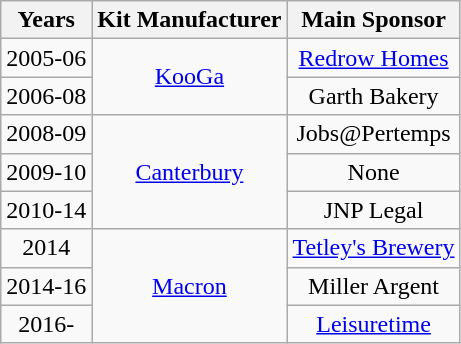<table class="wikitable" style="text-align:center;margin-left:1em">
<tr>
<th>Years</th>
<th>Kit Manufacturer</th>
<th>Main Sponsor</th>
</tr>
<tr>
<td>2005-06</td>
<td rowspan=2><a href='#'>KooGa</a></td>
<td><a href='#'>Redrow Homes</a></td>
</tr>
<tr>
<td>2006-08</td>
<td>Garth Bakery</td>
</tr>
<tr>
<td>2008-09</td>
<td rowspan=3><a href='#'>Canterbury</a></td>
<td>Jobs@Pertemps</td>
</tr>
<tr>
<td>2009-10</td>
<td>None</td>
</tr>
<tr>
<td>2010-14</td>
<td>JNP Legal</td>
</tr>
<tr>
<td>2014</td>
<td rowspan=3><a href='#'>Macron</a></td>
<td><a href='#'>Tetley's Brewery</a></td>
</tr>
<tr>
<td>2014-16</td>
<td>Miller Argent</td>
</tr>
<tr>
<td>2016-</td>
<td><a href='#'>Leisuretime</a></td>
</tr>
</table>
